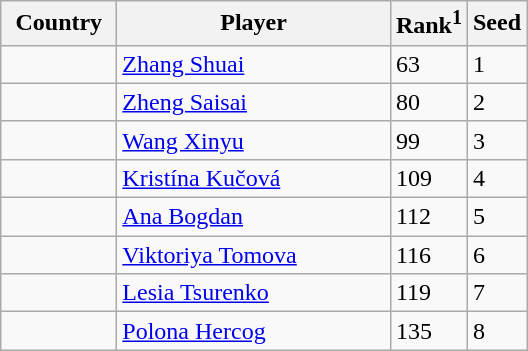<table class="sortable wikitable">
<tr>
<th width="70">Country</th>
<th width="175">Player</th>
<th>Rank<sup>1</sup></th>
<th>Seed</th>
</tr>
<tr>
<td></td>
<td><a href='#'>Zhang Shuai</a></td>
<td>63</td>
<td>1</td>
</tr>
<tr>
<td></td>
<td><a href='#'>Zheng Saisai</a></td>
<td>80</td>
<td>2</td>
</tr>
<tr>
<td></td>
<td><a href='#'>Wang Xinyu</a></td>
<td>99</td>
<td>3</td>
</tr>
<tr>
<td></td>
<td><a href='#'>Kristína Kučová</a></td>
<td>109</td>
<td>4</td>
</tr>
<tr>
<td></td>
<td><a href='#'>Ana Bogdan</a></td>
<td>112</td>
<td>5</td>
</tr>
<tr>
<td></td>
<td><a href='#'>Viktoriya Tomova</a></td>
<td>116</td>
<td>6</td>
</tr>
<tr>
<td></td>
<td><a href='#'>Lesia Tsurenko</a></td>
<td>119</td>
<td>7</td>
</tr>
<tr>
<td></td>
<td><a href='#'>Polona Hercog</a></td>
<td>135</td>
<td>8</td>
</tr>
</table>
